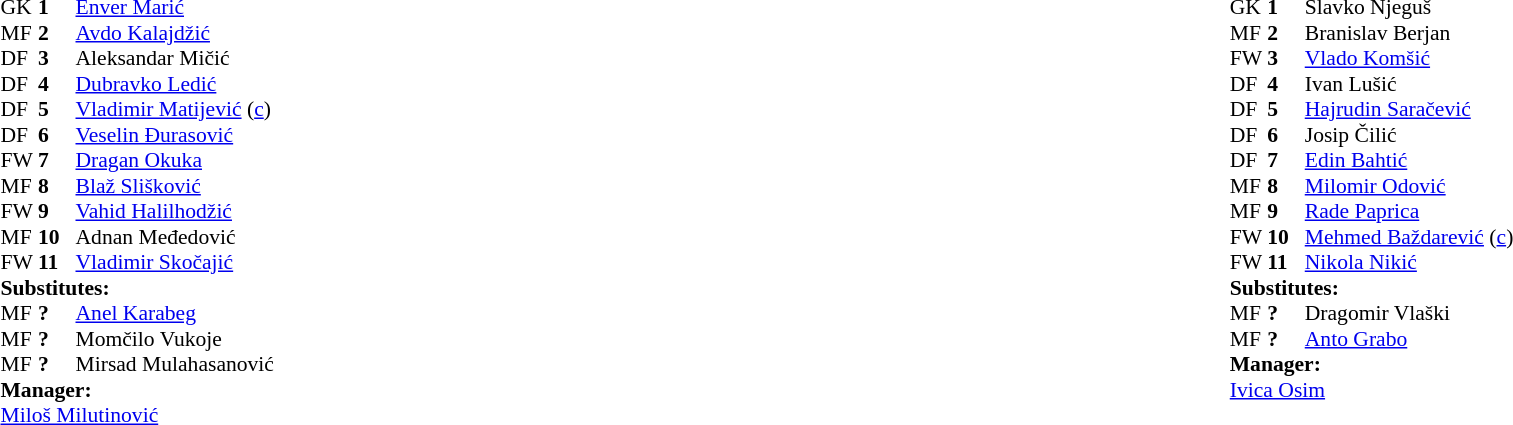<table width="100%">
<tr>
<td valign="top" width="50%"><br><table style="font-size: 90%" cellspacing="0" cellpadding="0">
<tr>
<td colspan="4"></td>
</tr>
<tr>
<th width="25"></th>
<th width="25"></th>
<th width="200"></th>
<th></th>
</tr>
<tr>
<td>GK</td>
<td><strong>1</strong></td>
<td> <a href='#'>Enver Marić</a></td>
</tr>
<tr>
<td>MF</td>
<td><strong>2</strong></td>
<td> <a href='#'>Avdo Kalajdžić</a></td>
</tr>
<tr>
<td>DF</td>
<td><strong>3</strong></td>
<td> Aleksandar Mičić</td>
<td></td>
<td></td>
</tr>
<tr>
<td>DF</td>
<td><strong>4</strong></td>
<td> <a href='#'>Dubravko Ledić</a></td>
</tr>
<tr>
<td>DF</td>
<td><strong>5</strong></td>
<td> <a href='#'>Vladimir Matijević</a> (<a href='#'>c</a>)</td>
</tr>
<tr>
<td>DF</td>
<td><strong>6</strong></td>
<td> <a href='#'>Veselin Đurasović</a></td>
</tr>
<tr>
<td>FW</td>
<td><strong>7</strong></td>
<td> <a href='#'>Dragan Okuka</a></td>
</tr>
<tr>
<td>MF</td>
<td><strong>8</strong></td>
<td> <a href='#'>Blaž Slišković</a></td>
</tr>
<tr>
<td>FW</td>
<td><strong>9</strong></td>
<td> <a href='#'>Vahid Halilhodžić</a></td>
</tr>
<tr>
<td>MF</td>
<td><strong>10</strong></td>
<td> Adnan Međedović</td>
</tr>
<tr>
<td>FW</td>
<td><strong>11</strong></td>
<td> <a href='#'>Vladimir Skočajić</a></td>
<td></td>
<td></td>
</tr>
<tr>
<td colspan=4><strong>Substitutes:</strong></td>
</tr>
<tr>
<td>MF</td>
<td><strong>?</strong></td>
<td> <a href='#'>Anel Karabeg</a></td>
<td></td>
<td></td>
</tr>
<tr>
<td>MF</td>
<td><strong>?</strong></td>
<td> Momčilo Vukoje</td>
<td></td>
<td></td>
</tr>
<tr>
<td>MF</td>
<td><strong>?</strong></td>
<td> Mirsad Mulahasanović</td>
<td></td>
<td></td>
</tr>
<tr>
<td colspan=4><strong>Manager:</strong></td>
</tr>
<tr>
<td colspan="4"> <a href='#'>Miloš Milutinović</a></td>
</tr>
</table>
</td>
<td valign="top" width="50%"><br><table style="font-size: 90%" cellspacing="0" cellpadding="0" align="center">
<tr>
<td colspan="4"></td>
</tr>
<tr>
<th width="25"></th>
<th width="25"></th>
<th width="200"></th>
<th></th>
</tr>
<tr>
<td>GK</td>
<td><strong>1</strong></td>
<td> Slavko Njeguš</td>
</tr>
<tr>
<td>MF</td>
<td><strong>2</strong></td>
<td> Branislav Berjan</td>
</tr>
<tr>
<td>FW</td>
<td><strong>3</strong></td>
<td> <a href='#'>Vlado Komšić</a></td>
</tr>
<tr>
<td>DF</td>
<td><strong>4</strong></td>
<td> Ivan Lušić</td>
</tr>
<tr>
<td>DF</td>
<td><strong>5</strong></td>
<td> <a href='#'>Hajrudin Saračević</a></td>
</tr>
<tr>
<td>DF</td>
<td><strong>6</strong></td>
<td> Josip Čilić</td>
</tr>
<tr>
<td>DF</td>
<td><strong>7</strong></td>
<td> <a href='#'>Edin Bahtić</a></td>
</tr>
<tr>
<td>MF</td>
<td><strong>8</strong></td>
<td> <a href='#'>Milomir Odović</a></td>
<td></td>
<td></td>
</tr>
<tr>
<td>MF</td>
<td><strong>9</strong></td>
<td> <a href='#'>Rade Paprica</a></td>
</tr>
<tr>
<td>FW</td>
<td><strong>10</strong></td>
<td> <a href='#'>Mehmed Baždarević</a> (<a href='#'>c</a>)</td>
</tr>
<tr>
<td>FW</td>
<td><strong>11</strong></td>
<td> <a href='#'>Nikola Nikić</a></td>
<td></td>
<td></td>
</tr>
<tr>
<td colspan=4><strong>Substitutes:</strong></td>
</tr>
<tr>
<td>MF</td>
<td><strong>?</strong></td>
<td> Dragomir Vlaški</td>
<td></td>
<td></td>
</tr>
<tr>
<td>MF</td>
<td><strong>?</strong></td>
<td> <a href='#'>Anto Grabo</a></td>
<td></td>
<td></td>
</tr>
<tr>
<td colspan=4><strong>Manager:</strong></td>
</tr>
<tr>
<td colspan="4"> <a href='#'>Ivica Osim</a></td>
</tr>
</table>
</td>
</tr>
</table>
